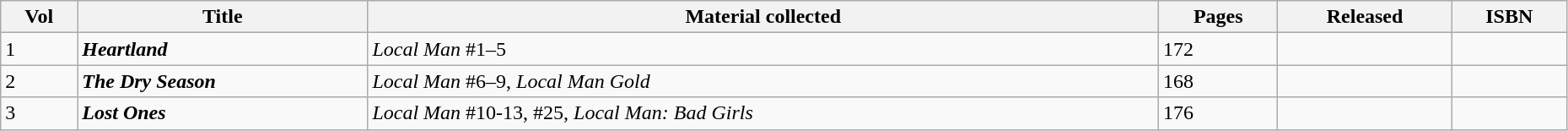<table class="wikitable sortable" width=98%>
<tr>
<th>Vol</th>
<th class="unsortable">Title</th>
<th class="unsortable">Material collected</th>
<th>Pages</th>
<th>Released</th>
<th class="unsortable">ISBN</th>
</tr>
<tr>
<td>1</td>
<td><strong><em>Heartland</em></strong></td>
<td><em>Local Man</em> #1–5</td>
<td>172</td>
<td></td>
<td></td>
</tr>
<tr>
<td>2</td>
<td><strong><em>The Dry Season</em></strong></td>
<td><em>Local Man</em> #6–9, <em>Local Man Gold</em></td>
<td>168</td>
<td></td>
<td></td>
</tr>
<tr>
<td>3</td>
<td><strong><em>Lost Ones</em></strong></td>
<td><em>Local Man</em> #10-13, #25, <em>Local Man: Bad Girls</em></td>
<td>176</td>
<td></td>
<td></td>
</tr>
</table>
